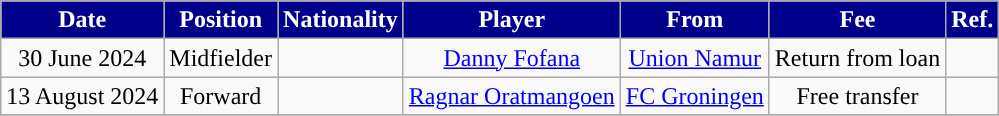<table class="wikitable" style="text-align:center;">
<tr>
<th style="background:#00008B; color:#FFFFFF; ">Date</th>
<th style="background:#00008B; color:#FFFFFF; ">Position</th>
<th style="background:#00008B; color:#FFFFFF; ">Nationality</th>
<th style="background:#00008B; color:#FFFFFF; ">Player</th>
<th style="background:#00008B; color:#FFFFFF; ">From</th>
<th style="background:#00008B; color:#FFFFFF; ">Fee</th>
<th style="background:#00008B; color:#FFFFFF; ">Ref.</th>
</tr>
<tr>
<td>30 June 2024</td>
<td>Midfielder</td>
<td></td>
<td><a href='#'>Danny Fofana</a></td>
<td> <a href='#'>Union Namur</a></td>
<td>Return from loan</td>
<td></td>
</tr>
<tr>
<td>13 August 2024</td>
<td>Forward</td>
<td></td>
<td><a href='#'>Ragnar Oratmangoen</a></td>
<td> <a href='#'>FC Groningen</a></td>
<td>Free transfer</td>
<td></td>
</tr>
<tr>
</tr>
</table>
